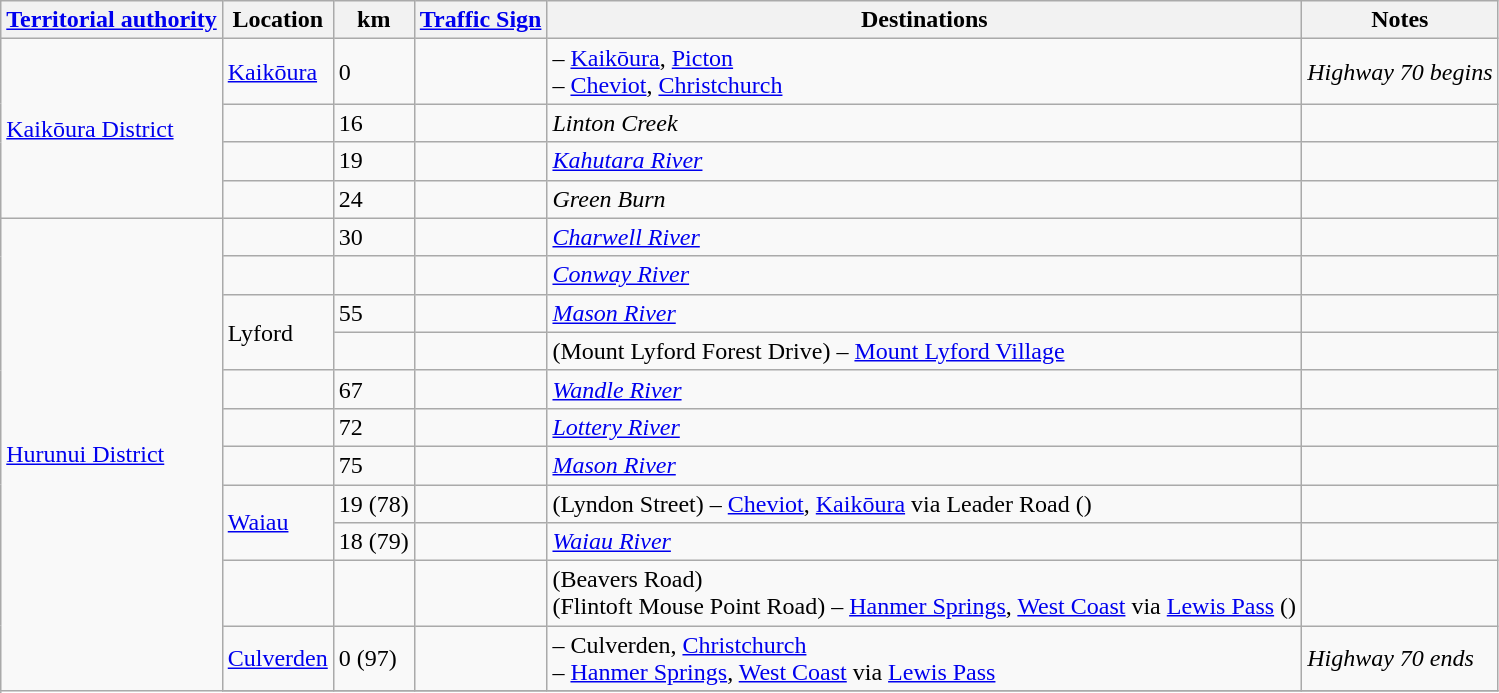<table class="wikitable">
<tr>
<th><a href='#'>Territorial authority</a></th>
<th>Location</th>
<th>km</th>
<th><a href='#'>Traffic Sign</a></th>
<th>Destinations</th>
<th>Notes</th>
</tr>
<tr>
<td rowspan=4><a href='#'>Kaikōura District</a></td>
<td><a href='#'>Kaikōura</a></td>
<td>0</td>
<td></td>
<td> – <a href='#'>Kaikōura</a>, <a href='#'>Picton</a><br> – <a href='#'>Cheviot</a>, <a href='#'>Christchurch</a></td>
<td><em>Highway 70 begins</em></td>
</tr>
<tr>
<td></td>
<td>16</td>
<td></td>
<td><em>Linton Creek</em></td>
<td></td>
</tr>
<tr>
<td></td>
<td>19</td>
<td></td>
<td><em><a href='#'>Kahutara River</a></em></td>
<td></td>
</tr>
<tr>
<td></td>
<td>24</td>
<td></td>
<td><em>Green Burn</em></td>
<td></td>
</tr>
<tr>
<td rowspan=12><a href='#'>Hurunui District</a></td>
<td></td>
<td>30</td>
<td></td>
<td><em><a href='#'>Charwell River</a></em></td>
<td></td>
</tr>
<tr>
<td></td>
<td></td>
<td></td>
<td><em><a href='#'>Conway River</a></em></td>
<td></td>
</tr>
<tr>
<td rowspan=2>Lyford</td>
<td>55</td>
<td></td>
<td><em><a href='#'>Mason River</a></em></td>
<td></td>
</tr>
<tr>
<td></td>
<td></td>
<td>(Mount Lyford Forest Drive) – <a href='#'>Mount Lyford Village</a></td>
<td></td>
</tr>
<tr>
<td></td>
<td>67</td>
<td></td>
<td><em><a href='#'>Wandle River</a></em></td>
<td></td>
</tr>
<tr>
<td></td>
<td>72</td>
<td></td>
<td><em><a href='#'>Lottery River</a></em></td>
<td></td>
</tr>
<tr>
<td></td>
<td>75</td>
<td></td>
<td><em><a href='#'>Mason River</a></em></td>
<td></td>
</tr>
<tr>
<td rowspan=2><a href='#'>Waiau</a></td>
<td>19 (78)</td>
<td></td>
<td>(Lyndon Street) – <a href='#'>Cheviot</a>, <a href='#'>Kaikōura</a> via Leader Road ()</td>
<td></td>
</tr>
<tr>
<td>18 (79)</td>
<td></td>
<td><em><a href='#'>Waiau River</a></em></td>
<td></td>
</tr>
<tr>
<td></td>
<td></td>
<td></td>
<td>(Beavers Road)<br>(Flintoft Mouse Point Road) – <a href='#'>Hanmer Springs</a>, <a href='#'>West Coast</a> via <a href='#'>Lewis Pass</a> ()</td>
<td></td>
</tr>
<tr>
<td><a href='#'>Culverden</a></td>
<td>0 (97)</td>
<td></td>
<td> – Culverden, <a href='#'>Christchurch</a><br>  – <a href='#'>Hanmer Springs</a>, <a href='#'>West Coast</a> via <a href='#'>Lewis Pass</a></td>
<td><em>Highway 70 ends</em></td>
</tr>
<tr>
</tr>
</table>
